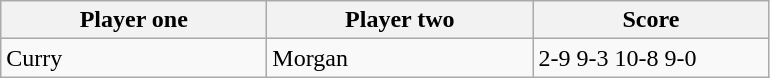<table class="wikitable">
<tr>
<th width=170>Player one</th>
<th width=170>Player two</th>
<th width=150>Score</th>
</tr>
<tr>
<td> Curry</td>
<td> Morgan</td>
<td>2-9 9-3 10-8 9-0</td>
</tr>
</table>
